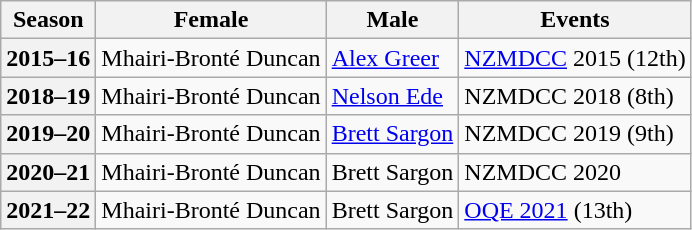<table class="wikitable">
<tr>
<th scope="col">Season</th>
<th scope="col">Female</th>
<th scope="col">Male</th>
<th scope="col">Events</th>
</tr>
<tr>
<th scope="row">2015–16</th>
<td>Mhairi-Bronté Duncan</td>
<td><a href='#'>Alex Greer</a></td>
<td><a href='#'>NZMDCC</a> 2015 (12th)</td>
</tr>
<tr>
<th scope="row">2018–19</th>
<td>Mhairi-Bronté Duncan</td>
<td><a href='#'>Nelson Ede</a></td>
<td>NZMDCC 2018 (8th)</td>
</tr>
<tr>
<th scope="row">2019–20</th>
<td>Mhairi-Bronté Duncan</td>
<td><a href='#'>Brett Sargon</a></td>
<td>NZMDCC 2019 (9th)</td>
</tr>
<tr>
<th scope="row">2020–21</th>
<td>Mhairi-Bronté Duncan</td>
<td>Brett Sargon</td>
<td>NZMDCC 2020 </td>
</tr>
<tr>
<th scope="row">2021–22</th>
<td>Mhairi-Bronté Duncan</td>
<td>Brett Sargon</td>
<td><a href='#'>OQE 2021</a> (13th)</td>
</tr>
</table>
